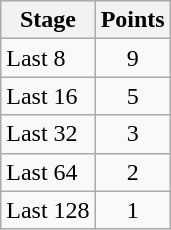<table class="wikitable" style="text-align:center">
<tr>
<th>Stage</th>
<th>Points</th>
</tr>
<tr>
<td align="left">Last 8</td>
<td>9</td>
</tr>
<tr>
<td align="left">Last 16</td>
<td>5</td>
</tr>
<tr>
<td align="left">Last 32</td>
<td>3</td>
</tr>
<tr>
<td align="left">Last 64</td>
<td>2</td>
</tr>
<tr>
<td align="left">Last 128</td>
<td>1</td>
</tr>
</table>
